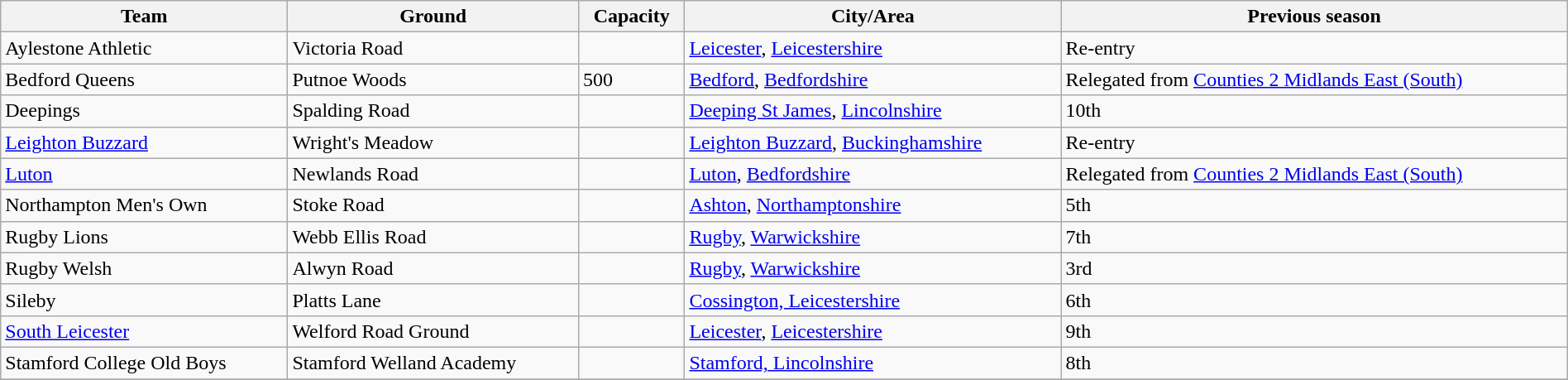<table class="wikitable sortable" width=100%>
<tr>
<th>Team</th>
<th>Ground</th>
<th>Capacity</th>
<th>City/Area</th>
<th>Previous season</th>
</tr>
<tr>
<td>Aylestone Athletic</td>
<td>Victoria Road</td>
<td></td>
<td><a href='#'>Leicester</a>, <a href='#'>Leicestershire</a></td>
<td>Re-entry</td>
</tr>
<tr>
<td>Bedford Queens</td>
<td>Putnoe Woods</td>
<td>500</td>
<td><a href='#'>Bedford</a>, <a href='#'>Bedfordshire</a></td>
<td>Relegated from <a href='#'>Counties 2 Midlands East (South)</a></td>
</tr>
<tr>
<td>Deepings</td>
<td>Spalding Road</td>
<td></td>
<td><a href='#'>Deeping St James</a>, <a href='#'>Lincolnshire</a></td>
<td>10th</td>
</tr>
<tr>
<td><a href='#'>Leighton Buzzard</a></td>
<td>Wright's Meadow</td>
<td></td>
<td><a href='#'>Leighton Buzzard</a>, <a href='#'>Buckinghamshire</a></td>
<td>Re-entry</td>
</tr>
<tr>
<td><a href='#'>Luton</a></td>
<td>Newlands Road</td>
<td></td>
<td><a href='#'>Luton</a>, <a href='#'>Bedfordshire</a></td>
<td>Relegated from <a href='#'>Counties 2 Midlands East (South)</a></td>
</tr>
<tr>
<td>Northampton Men's Own</td>
<td>Stoke Road</td>
<td></td>
<td><a href='#'>Ashton</a>, <a href='#'>Northamptonshire</a></td>
<td>5th</td>
</tr>
<tr>
<td>Rugby Lions</td>
<td>Webb Ellis Road</td>
<td></td>
<td><a href='#'>Rugby</a>, <a href='#'>Warwickshire</a></td>
<td>7th</td>
</tr>
<tr>
<td>Rugby Welsh</td>
<td>Alwyn Road</td>
<td></td>
<td><a href='#'>Rugby</a>, <a href='#'>Warwickshire</a></td>
<td>3rd</td>
</tr>
<tr>
<td>Sileby</td>
<td>Platts Lane</td>
<td></td>
<td><a href='#'>Cossington, Leicestershire</a></td>
<td>6th</td>
</tr>
<tr>
<td><a href='#'>South Leicester</a></td>
<td>Welford Road Ground</td>
<td></td>
<td><a href='#'>Leicester</a>, <a href='#'>Leicestershire</a></td>
<td>9th</td>
</tr>
<tr>
<td>Stamford College Old Boys</td>
<td>Stamford Welland Academy</td>
<td></td>
<td><a href='#'>Stamford, Lincolnshire</a></td>
<td>8th</td>
</tr>
<tr>
</tr>
</table>
